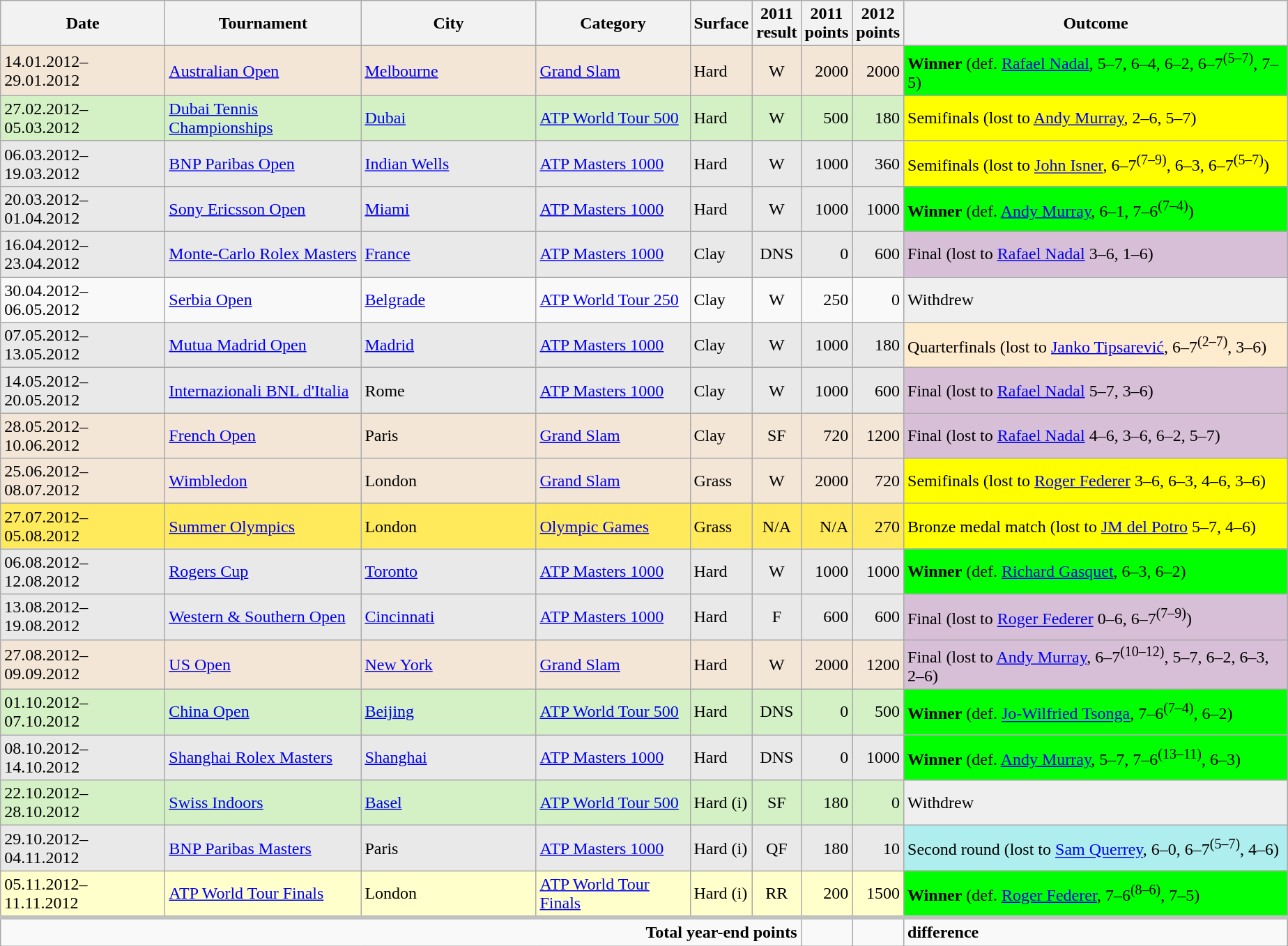<table class="wikitable">
<tr>
<th width=150>Date</th>
<th width=180>Tournament</th>
<th width=160>City</th>
<th width=140>Category</th>
<th width=40>Surface</th>
<th width=35>2011 result</th>
<th width=35>2011 points</th>
<th width=35>2012 points</th>
<th width=360>Outcome</th>
</tr>
<tr style="background:#f3e6d7;">
<td>14.01.2012–29.01.2012</td>
<td><a href='#'>Australian Open</a></td>
<td><a href='#'>Melbourne</a></td>
<td><a href='#'>Grand Slam</a></td>
<td>Hard</td>
<td align=center>W</td>
<td align=right>2000</td>
<td align=right>2000</td>
<td style="background:lime;"><strong>Winner</strong> (def. <a href='#'>Rafael Nadal</a>, 5–7, 6–4, 6–2, 6–7<sup>(5–7)</sup>, 7–5)</td>
</tr>
<tr style="background:#d4f1c5;">
<td>27.02.2012–05.03.2012</td>
<td><a href='#'>Dubai Tennis Championships</a></td>
<td><a href='#'>Dubai</a></td>
<td><a href='#'>ATP World Tour 500</a></td>
<td>Hard</td>
<td align=center>W</td>
<td align=right>500</td>
<td align=right>180</td>
<td style="background:yellow;">Semifinals (lost to <a href='#'>Andy Murray</a>, 2–6, 5–7)</td>
</tr>
<tr style="background:#e9e9e9;">
<td>06.03.2012–19.03.2012</td>
<td><a href='#'>BNP Paribas Open</a></td>
<td><a href='#'>Indian Wells</a></td>
<td><a href='#'>ATP Masters 1000</a></td>
<td>Hard</td>
<td align=center>W</td>
<td align=right>1000</td>
<td align=right>360</td>
<td style="background:yellow;">Semifinals (lost to <a href='#'>John Isner</a>, 6–7<sup>(7–9)</sup>, 6–3, 6–7<sup>(5–7)</sup>)</td>
</tr>
<tr style="background:#e9e9e9;">
<td>20.03.2012–01.04.2012</td>
<td><a href='#'>Sony Ericsson Open</a></td>
<td><a href='#'>Miami</a></td>
<td><a href='#'>ATP Masters 1000</a></td>
<td>Hard</td>
<td align=center>W</td>
<td align=right>1000</td>
<td align=right>1000</td>
<td style="background:lime;"><strong>Winner</strong> (def. <a href='#'>Andy Murray</a>, 6–1, 7–6<sup>(7–4)</sup>)</td>
</tr>
<tr style="background:#e9e9e9;">
<td>16.04.2012–23.04.2012</td>
<td><a href='#'>Monte-Carlo Rolex Masters</a></td>
<td><a href='#'>France</a></td>
<td><a href='#'>ATP Masters 1000</a></td>
<td>Clay</td>
<td align=center>DNS</td>
<td align=right>0</td>
<td align=right>600</td>
<td style="background:thistle;">Final (lost to <a href='#'>Rafael Nadal</a> 3–6, 1–6)</td>
</tr>
<tr>
<td>30.04.2012–06.05.2012</td>
<td><a href='#'>Serbia Open</a></td>
<td><a href='#'>Belgrade</a></td>
<td><a href='#'>ATP World Tour 250</a></td>
<td>Clay</td>
<td align=center>W</td>
<td align=right>250</td>
<td align=right>0</td>
<td style="background:#efefef;">Withdrew</td>
</tr>
<tr style="background:#e9e9e9;">
<td>07.05.2012–13.05.2012</td>
<td><a href='#'>Mutua Madrid Open</a></td>
<td><a href='#'>Madrid</a></td>
<td><a href='#'>ATP Masters 1000</a></td>
<td>Clay</td>
<td align=center>W</td>
<td align=right>1000</td>
<td align=right>180</td>
<td style="background:#ffebcd;">Quarterfinals (lost to <a href='#'>Janko Tipsarević</a>, 6–7<sup>(2–7)</sup>, 3–6)</td>
</tr>
<tr style="background:#e9e9e9;">
<td>14.05.2012–20.05.2012</td>
<td><a href='#'>Internazionali BNL d'Italia</a></td>
<td>Rome</td>
<td><a href='#'>ATP Masters 1000</a></td>
<td>Clay</td>
<td align=center>W</td>
<td align=right>1000</td>
<td align=right>600</td>
<td style="background:thistle;">Final (lost to <a href='#'>Rafael Nadal</a> 5–7, 3–6)</td>
</tr>
<tr style="background:#f3e6d7;">
<td>28.05.2012–10.06.2012</td>
<td><a href='#'>French Open</a></td>
<td>Paris</td>
<td><a href='#'>Grand Slam</a></td>
<td>Clay</td>
<td align=center>SF</td>
<td align=right>720</td>
<td align=right>1200</td>
<td style="background:thistle;">Final (lost to <a href='#'>Rafael Nadal</a> 4–6, 3–6, 6–2, 5–7)</td>
</tr>
<tr style="background:#f3e6d7;">
<td>25.06.2012–08.07.2012</td>
<td><a href='#'>Wimbledon</a></td>
<td>London</td>
<td><a href='#'>Grand Slam</a></td>
<td>Grass</td>
<td align=center>W</td>
<td align=right>2000</td>
<td align=right>720</td>
<td style="background:yellow;">Semifinals (lost to <a href='#'>Roger Federer</a> 3–6, 6–3, 4–6, 3–6)</td>
</tr>
<tr style="background:#ffea5c;">
<td>27.07.2012–05.08.2012</td>
<td><a href='#'>Summer Olympics</a></td>
<td>London</td>
<td><a href='#'>Olympic Games</a></td>
<td>Grass</td>
<td align=center>N/A</td>
<td align=right>N/A</td>
<td align=right>270</td>
<td style="background:yellow;">Bronze medal match (lost to <a href='#'>JM del Potro</a> 5–7, 4–6)</td>
</tr>
<tr style="background:#e9e9e9;">
<td>06.08.2012–12.08.2012</td>
<td><a href='#'>Rogers Cup</a></td>
<td><a href='#'>Toronto</a></td>
<td><a href='#'>ATP Masters 1000</a></td>
<td>Hard</td>
<td align=center>W</td>
<td align=right>1000</td>
<td align=right>1000</td>
<td style="background:lime;"><strong>Winner</strong> (def. <a href='#'>Richard Gasquet</a>, 6–3, 6–2)</td>
</tr>
<tr style="background:#e9e9e9;">
<td>13.08.2012–19.08.2012</td>
<td><a href='#'>Western & Southern Open</a></td>
<td><a href='#'>Cincinnati</a></td>
<td><a href='#'>ATP Masters 1000</a></td>
<td>Hard</td>
<td align=center>F</td>
<td align=right>600</td>
<td align=right>600</td>
<td style="background:thistle;">Final (lost to <a href='#'>Roger Federer</a> 0–6, 6–7<sup>(7–9)</sup>)</td>
</tr>
<tr style="background:#f3e6d7;">
<td>27.08.2012–09.09.2012</td>
<td><a href='#'>US Open</a></td>
<td><a href='#'>New York</a></td>
<td><a href='#'>Grand Slam</a></td>
<td>Hard</td>
<td align=center>W</td>
<td align=right>2000</td>
<td align=right>1200</td>
<td style="background:thistle;">Final (lost to <a href='#'>Andy Murray</a>, 6–7<sup>(10–12)</sup>, 5–7, 6–2, 6–3, 2–6)</td>
</tr>
<tr style="background:#d4f1c5;">
<td>01.10.2012–07.10.2012</td>
<td><a href='#'>China Open</a></td>
<td><a href='#'>Beijing</a></td>
<td><a href='#'>ATP World Tour 500</a></td>
<td>Hard</td>
<td align=center>DNS</td>
<td align=right>0</td>
<td align=right>500</td>
<td style="background:lime;"><strong>Winner</strong> (def. <a href='#'>Jo-Wilfried Tsonga</a>, 7–6<sup>(7–4)</sup>, 6–2)</td>
</tr>
<tr style="background:#e9e9e9;">
<td>08.10.2012–14.10.2012</td>
<td><a href='#'>Shanghai Rolex Masters</a></td>
<td><a href='#'>Shanghai</a></td>
<td><a href='#'>ATP Masters 1000</a></td>
<td>Hard</td>
<td align=center>DNS</td>
<td align=right>0</td>
<td align=right>1000</td>
<td style="background:lime;"><strong>Winner</strong> (def. <a href='#'>Andy Murray</a>, 5–7, 7–6<sup>(13–11)</sup>, 6–3)</td>
</tr>
<tr style="background:#d4f1c5;">
<td>22.10.2012–28.10.2012</td>
<td><a href='#'>Swiss Indoors</a></td>
<td><a href='#'>Basel</a></td>
<td><a href='#'>ATP World Tour 500</a></td>
<td>Hard (i)</td>
<td align=center>SF</td>
<td align=right>180</td>
<td align=right>0</td>
<td style="background:#efefef;">Withdrew</td>
</tr>
<tr style="background:#e9e9e9;">
<td>29.10.2012–04.11.2012</td>
<td><a href='#'>BNP Paribas Masters</a></td>
<td>Paris</td>
<td><a href='#'>ATP Masters 1000</a></td>
<td>Hard (i)</td>
<td align=center>QF</td>
<td align=right>180</td>
<td align=right>10</td>
<td style="background:#afeeee;">Second round (lost to <a href='#'>Sam Querrey</a>, 6–0, 6–7<sup>(5–7)</sup>, 4–6)</td>
</tr>
<tr style="background:#ffffcc;">
<td>05.11.2012–11.11.2012</td>
<td><a href='#'>ATP World Tour Finals</a></td>
<td>London</td>
<td><a href='#'>ATP World Tour Finals</a></td>
<td>Hard (i)</td>
<td align=center>RR</td>
<td align=right>200</td>
<td align=right>1500</td>
<td style="background:lime;"><strong>Winner</strong> (def. <a href='#'>Roger Federer</a>, 7–6<sup>(8–6)</sup>, 7–5)</td>
</tr>
<tr style="border-top:4px solid silver;">
<td colspan=6 align=right><strong>Total year-end points</strong></td>
<td align=right></td>
<td align=right></td>
<td>  <strong>difference</strong></td>
</tr>
</table>
